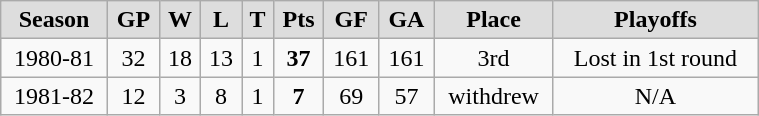<table class="wikitable" width=40%>
<tr style="font-weight:bold; background-color:#dddddd;" align="center" |>
<td>Season</td>
<td>GP</td>
<td>W</td>
<td>L</td>
<td>T</td>
<td>Pts</td>
<td>GF</td>
<td>GA</td>
<td>Place</td>
<td>Playoffs</td>
</tr>
<tr align="center">
<td>1980-81</td>
<td>32</td>
<td>18</td>
<td>13</td>
<td>1</td>
<td><strong>37</strong></td>
<td>161</td>
<td>161</td>
<td>3rd</td>
<td>Lost in 1st round</td>
</tr>
<tr align="center">
<td>1981-82</td>
<td>12</td>
<td>3</td>
<td>8</td>
<td>1</td>
<td><strong>7</strong></td>
<td>69</td>
<td>57</td>
<td>withdrew</td>
<td>N/A</td>
</tr>
</table>
